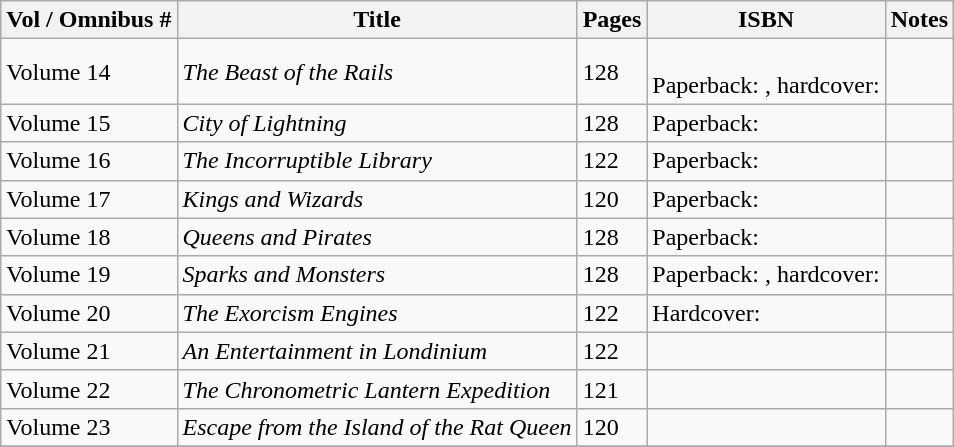<table class="wikitable">
<tr>
<th>Vol / Omnibus #</th>
<th>Title</th>
<th>Pages</th>
<th>ISBN</th>
<th>Notes</th>
</tr>
<tr>
<td>Volume 14</td>
<td><em>The Beast of the Rails</em></td>
<td>128</td>
<td><br>Paperback: , hardcover: </td>
<td></td>
</tr>
<tr>
<td>Volume 15</td>
<td><em>City of Lightning</em></td>
<td>128</td>
<td>Paperback: </td>
<td></td>
</tr>
<tr>
<td>Volume 16</td>
<td><em>The Incorruptible Library</em></td>
<td>122</td>
<td>Paperback: </td>
<td></td>
</tr>
<tr>
<td>Volume 17</td>
<td><em>Kings and Wizards</em></td>
<td>120</td>
<td>Paperback: </td>
<td></td>
</tr>
<tr>
<td>Volume 18</td>
<td><em>Queens and Pirates</em></td>
<td>128</td>
<td>Paperback: </td>
<td></td>
</tr>
<tr>
<td>Volume 19</td>
<td><em>Sparks and Monsters</em></td>
<td>128</td>
<td>Paperback: , hardcover: </td>
<td></td>
</tr>
<tr>
<td>Volume 20</td>
<td><em>The Exorcism Engines</em></td>
<td>122</td>
<td>Hardcover: </td>
</tr>
<tr>
<td>Volume 21</td>
<td><em>An Entertainment in Londinium</em></td>
<td>122</td>
<td></td>
<td></td>
</tr>
<tr>
<td>Volume 22</td>
<td><em>The Chronometric Lantern Expedition</em></td>
<td>121</td>
<td></td>
<td></td>
</tr>
<tr>
<td>Volume 23</td>
<td><em>Escape from the Island of the Rat Queen</em></td>
<td>120</td>
<td></td>
<td></td>
</tr>
<tr>
</tr>
</table>
